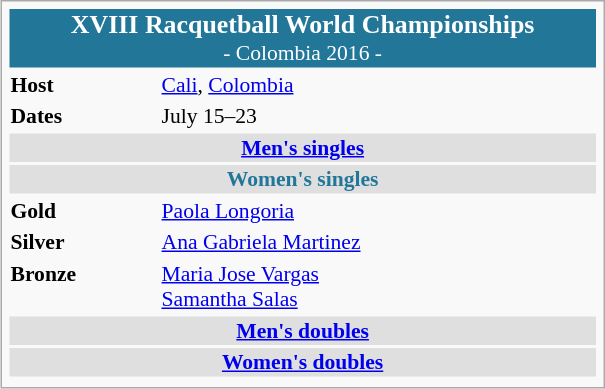<table class="infobox" style="font-size: 90%; width: 28em;">
<tr>
<td colspan="2" style="background: #227799; text-align: center; color:#ffffff;"><big><strong>XVIII Racquetball World Championships</strong></big><br>- Colombia 2016 -</td>
</tr>
<tr style="vertical-align:top;">
<td><strong>Host</strong></td>
<td><a href='#'>Cali</a>, <a href='#'>Colombia</a>  </td>
</tr>
<tr style="vertical-align:top;">
<td><strong>Dates</strong></td>
<td>July 15–23</td>
</tr>
<tr style="vertical-align:top;">
<td colspan="2" style="background: #dfdfdf; text-align: center; color:#227799;"><strong><a href='#'>Men's singles</a></strong></td>
</tr>
<tr style="vertical-align:top;">
<td colspan="2" style="background: #dfdfdf; text-align: center; color:#227799;"><strong>Women's singles</strong></td>
</tr>
<tr style="vertical-align:top;">
<td><strong>Gold</strong> </td>
<td> <a href='#'>Paola Longoria</a></td>
</tr>
<tr>
<td><strong>Silver</strong> </td>
<td> <a href='#'>Ana Gabriela Martinez</a></td>
</tr>
<tr>
<td><strong>Bronze</strong> </td>
<td> <a href='#'>Maria Jose Vargas</a>  <br> <a href='#'>Samantha Salas</a></td>
</tr>
<tr style="vertical-align:top;">
<td colspan="2" style="background: #dfdfdf; text-align: center; color:#227799;"><strong><a href='#'>Men's doubles</a></strong></td>
</tr>
<tr style="vertical-align:top;">
<td colspan="2" style="background: #dfdfdf; text-align: center; color:#227799;"><strong><a href='#'>Women's doubles</a></strong></td>
</tr>
<tr style="vertical-align:top;">
</tr>
</table>
